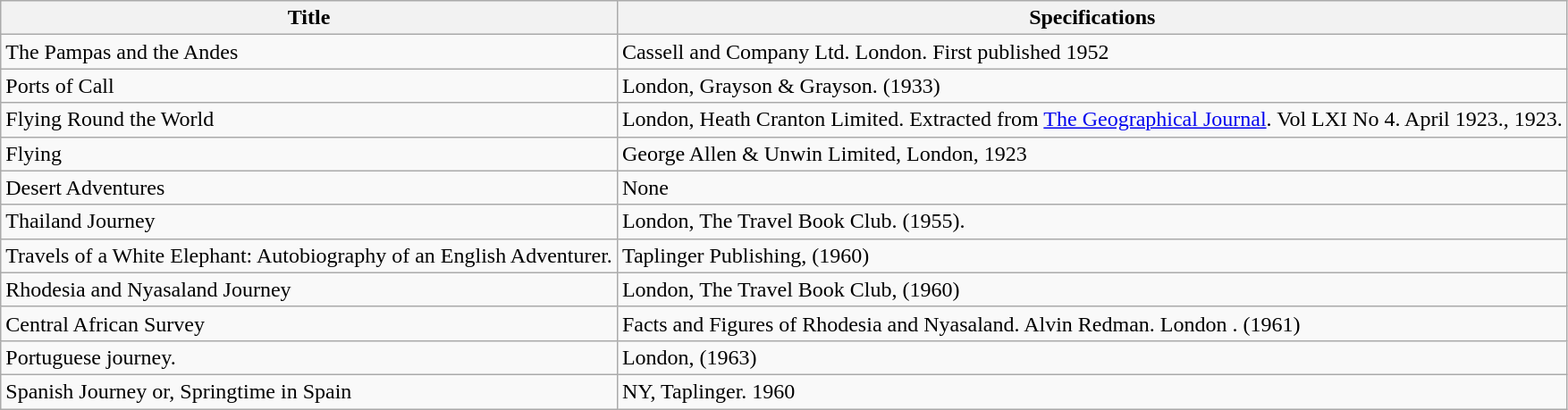<table class="wikitable">
<tr>
<th>Title</th>
<th>Specifications</th>
</tr>
<tr>
<td>The Pampas and the Andes</td>
<td> Cassell and Company Ltd. London. First published 1952</td>
</tr>
<tr>
<td>Ports of Call</td>
<td>London, Grayson & Grayson. (1933)</td>
</tr>
<tr>
<td>Flying Round the World</td>
<td>London, Heath Cranton Limited. Extracted from <a href='#'>The Geographical Journal</a>. Vol LXI No 4. April 1923., 1923.</td>
</tr>
<tr>
<td>Flying</td>
<td>George Allen & Unwin Limited, London, 1923</td>
</tr>
<tr>
<td>Desert Adventures</td>
<td>None</td>
</tr>
<tr>
<td>Thailand Journey</td>
<td>  London, The Travel Book Club. (1955).</td>
</tr>
<tr>
<td>Travels of a White Elephant: Autobiography of an English Adventurer.</td>
<td>Taplinger Publishing,  (1960)</td>
</tr>
<tr>
<td>Rhodesia and Nyasaland Journey</td>
<td>London, The Travel Book Club, (1960)</td>
</tr>
<tr>
<td>Central African Survey</td>
<td>Facts and Figures of Rhodesia and Nyasaland. Alvin Redman. London . (1961)</td>
</tr>
<tr>
<td>Portuguese journey.</td>
<td>London, (1963)</td>
</tr>
<tr>
<td>Spanish Journey or, Springtime in Spain</td>
<td>NY, Taplinger. 1960</td>
</tr>
</table>
